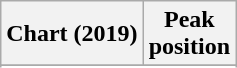<table class="wikitable sortable plainrowheaders" style="text-align:center;">
<tr>
<th scope="col">Chart (2019)</th>
<th scope="col">Peak<br>position</th>
</tr>
<tr>
</tr>
<tr>
</tr>
<tr>
</tr>
<tr>
</tr>
</table>
